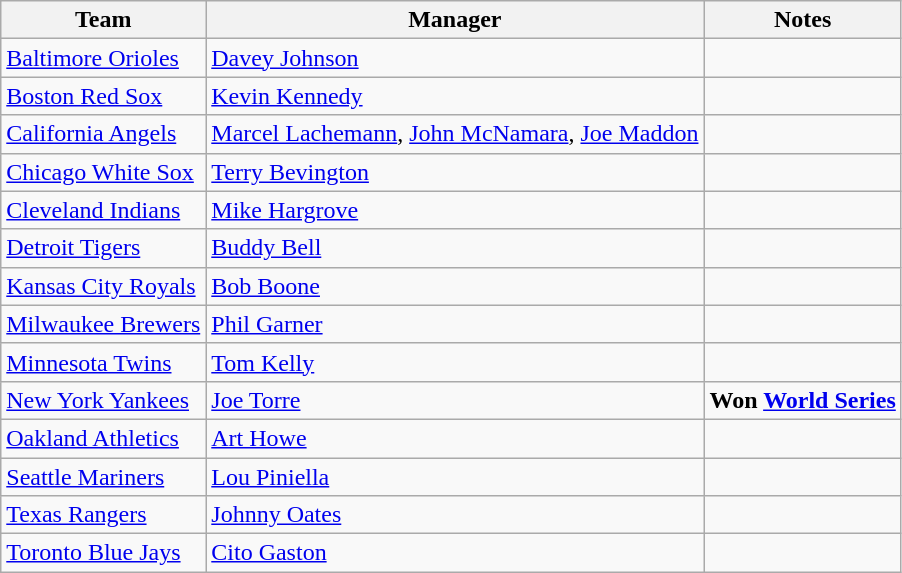<table class="wikitable">
<tr>
<th>Team</th>
<th>Manager</th>
<th>Notes</th>
</tr>
<tr>
<td><a href='#'>Baltimore Orioles</a></td>
<td><a href='#'>Davey Johnson</a></td>
<td></td>
</tr>
<tr>
<td><a href='#'>Boston Red Sox</a></td>
<td><a href='#'>Kevin Kennedy</a></td>
<td></td>
</tr>
<tr>
<td><a href='#'>California Angels</a></td>
<td><a href='#'>Marcel Lachemann</a>, <a href='#'>John McNamara</a>, <a href='#'>Joe Maddon</a></td>
<td></td>
</tr>
<tr>
<td><a href='#'>Chicago White Sox</a></td>
<td><a href='#'>Terry Bevington</a></td>
<td></td>
</tr>
<tr>
<td><a href='#'>Cleveland Indians</a></td>
<td><a href='#'>Mike Hargrove</a></td>
<td></td>
</tr>
<tr>
<td><a href='#'>Detroit Tigers</a></td>
<td><a href='#'>Buddy Bell</a></td>
<td></td>
</tr>
<tr>
<td><a href='#'>Kansas City Royals</a></td>
<td><a href='#'>Bob Boone</a></td>
<td></td>
</tr>
<tr>
<td><a href='#'>Milwaukee Brewers</a></td>
<td><a href='#'>Phil Garner</a></td>
<td></td>
</tr>
<tr>
<td><a href='#'>Minnesota Twins</a></td>
<td><a href='#'>Tom Kelly</a></td>
<td></td>
</tr>
<tr>
<td><a href='#'>New York Yankees</a></td>
<td><a href='#'>Joe Torre</a></td>
<td><strong>Won <a href='#'>World Series</a></strong></td>
</tr>
<tr>
<td><a href='#'>Oakland Athletics</a></td>
<td><a href='#'>Art Howe</a></td>
<td></td>
</tr>
<tr>
<td><a href='#'>Seattle Mariners</a></td>
<td><a href='#'>Lou Piniella</a></td>
<td></td>
</tr>
<tr>
<td><a href='#'>Texas Rangers</a></td>
<td><a href='#'>Johnny Oates</a></td>
<td></td>
</tr>
<tr>
<td><a href='#'>Toronto Blue Jays</a></td>
<td><a href='#'>Cito Gaston</a></td>
<td></td>
</tr>
</table>
